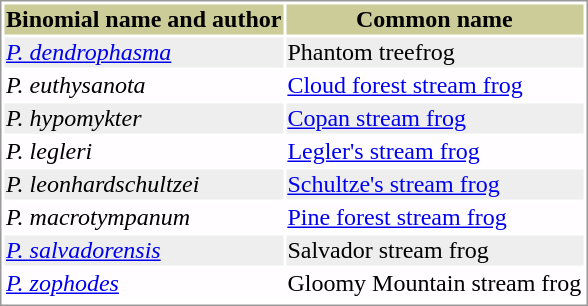<table style="text-align:left; border:1px solid #999999; ">
<tr style="background:#CCCC99; text-align: center; ">
<th>Binomial name and author</th>
<th>Common name</th>
</tr>
<tr style="background:#EEEEEE;">
<td><em><a href='#'>P. dendrophasma</a></em> </td>
<td>Phantom treefrog</td>
</tr>
<tr style="background:#FFFDFF;">
<td><em>P. euthysanota</em> </td>
<td><a href='#'>Cloud forest stream frog</a></td>
</tr>
<tr style="background:#EEEEEE;">
<td><em>P. hypomykter</em> </td>
<td><a href='#'>Copan stream frog</a></td>
</tr>
<tr style="background:#FFFDFF;">
<td><em>P. legleri</em> </td>
<td><a href='#'>Legler's stream frog</a></td>
</tr>
<tr style="background:#EEEEEE;">
<td><em>P. leonhardschultzei</em> </td>
<td><a href='#'>Schultze's stream frog</a></td>
</tr>
<tr style="background:#FFFDFF;">
<td><em>P. macrotympanum</em> </td>
<td><a href='#'>Pine forest stream frog</a></td>
</tr>
<tr style="background:#EEEEEE;">
<td><em><a href='#'>P. salvadorensis</a></em> </td>
<td>Salvador stream frog</td>
</tr>
<tr style="background:#FFFDFF;">
<td><em><a href='#'>P. zophodes</a></em> </td>
<td>Gloomy Mountain stream frog</td>
</tr>
<tr>
</tr>
</table>
